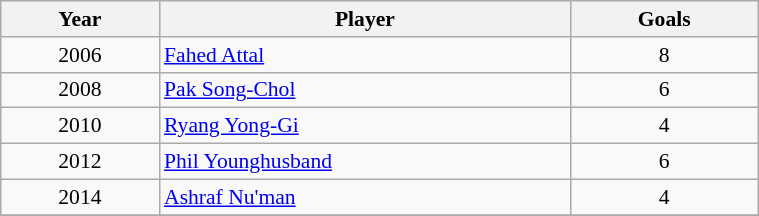<table class="wikitable" style="font-size:90%; width: 40%; text-align: center;">
<tr>
<th width="05">Year</th>
<th width="30">Player</th>
<th width="05">Goals</th>
</tr>
<tr>
<td>2006</td>
<td align="left"> <a href='#'>Fahed Attal</a></td>
<td>8</td>
</tr>
<tr>
<td>2008</td>
<td align="left"> <a href='#'>Pak Song-Chol</a></td>
<td>6</td>
</tr>
<tr>
<td>2010</td>
<td align="left"> <a href='#'>Ryang Yong-Gi</a></td>
<td>4</td>
</tr>
<tr>
<td>2012</td>
<td align="left"> <a href='#'>Phil Younghusband</a></td>
<td>6</td>
</tr>
<tr>
<td>2014</td>
<td align="left"> <a href='#'>Ashraf Nu'man</a></td>
<td>4</td>
</tr>
<tr>
</tr>
</table>
